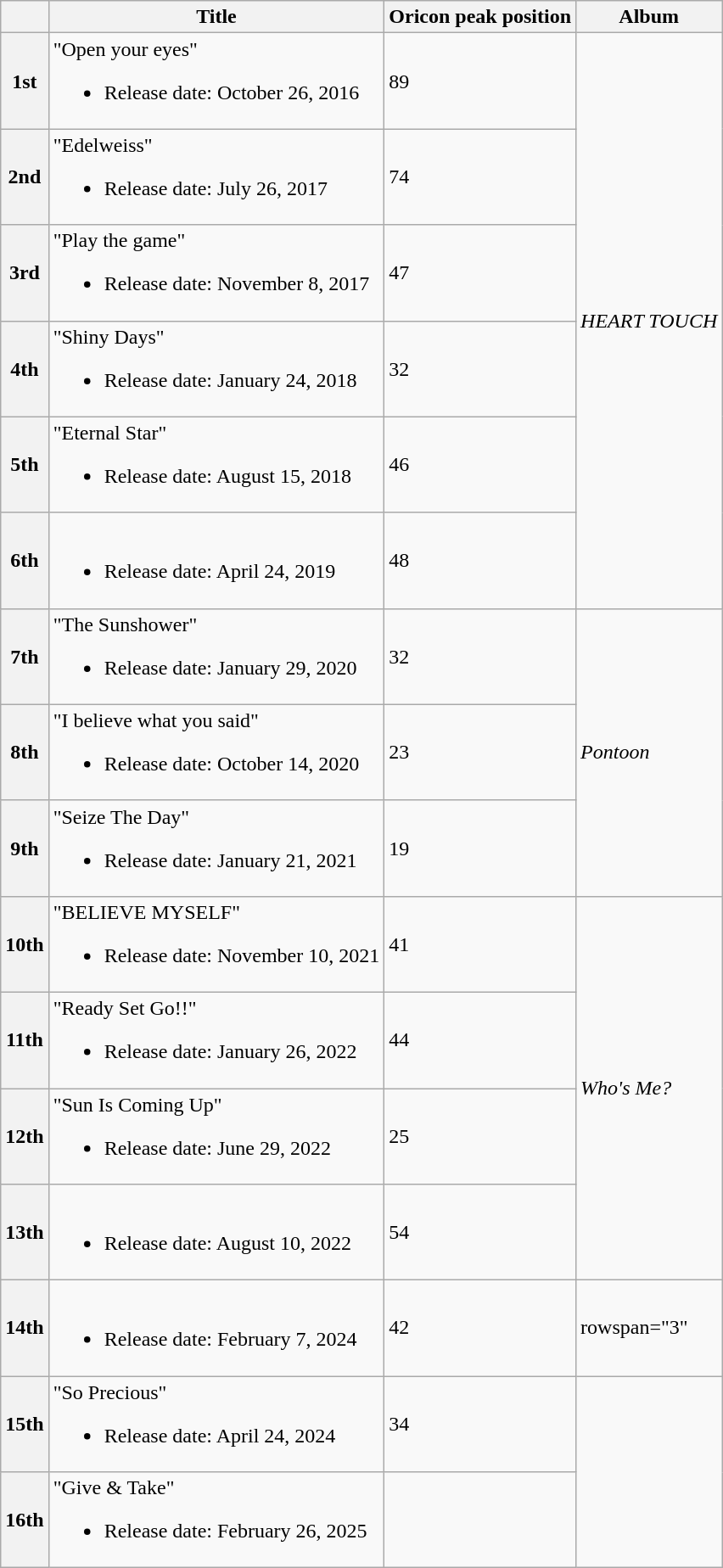<table class="wikitable">
<tr>
<th></th>
<th>Title</th>
<th>Oricon peak position</th>
<th>Album</th>
</tr>
<tr>
<th>1st</th>
<td>"Open your eyes"<br><ul><li>Release date: October 26, 2016</li></ul></td>
<td>89</td>
<td rowspan="6"><em>HEART TOUCH</em></td>
</tr>
<tr>
<th>2nd</th>
<td>"Edelweiss"<br><ul><li>Release date: July 26, 2017</li></ul></td>
<td>74</td>
</tr>
<tr>
<th>3rd</th>
<td>"Play the game"<br><ul><li>Release date: November 8, 2017</li></ul></td>
<td>47</td>
</tr>
<tr>
<th>4th</th>
<td>"Shiny Days"<br><ul><li>Release date: January 24, 2018</li></ul></td>
<td>32</td>
</tr>
<tr>
<th>5th</th>
<td>"Eternal Star"<br><ul><li>Release date: August 15, 2018</li></ul></td>
<td>46</td>
</tr>
<tr>
<th>6th</th>
<td><br><ul><li>Release date: April 24, 2019</li></ul></td>
<td>48</td>
</tr>
<tr>
<th>7th</th>
<td>"The Sunshower"<br><ul><li>Release date: January 29, 2020</li></ul></td>
<td>32</td>
<td rowspan="3"><em>Pontoon</em></td>
</tr>
<tr>
<th>8th</th>
<td>"I believe what you said"<br><ul><li>Release date: October 14, 2020</li></ul></td>
<td>23</td>
</tr>
<tr>
<th>9th</th>
<td>"Seize The Day"<br><ul><li>Release date: January 21, 2021</li></ul></td>
<td>19</td>
</tr>
<tr>
<th>10th</th>
<td>"BELIEVE MYSELF"<br><ul><li>Release date: November 10, 2021</li></ul></td>
<td>41</td>
<td rowspan="4"><em>Who's Me?</em></td>
</tr>
<tr>
<th>11th</th>
<td>"Ready Set Go!!"<br><ul><li>Release date: January 26, 2022</li></ul></td>
<td>44</td>
</tr>
<tr>
<th>12th</th>
<td>"Sun Is Coming Up"<br><ul><li>Release date: June 29, 2022</li></ul></td>
<td rowspan="1">25</td>
</tr>
<tr>
<th>13th</th>
<td><br><ul><li>Release date: August 10, 2022</li></ul></td>
<td>54</td>
</tr>
<tr>
<th>14th</th>
<td><br><ul><li>Release date: February 7, 2024</li></ul></td>
<td>42</td>
<td>rowspan="3" </td>
</tr>
<tr>
<th>15th</th>
<td>"So Precious"<br><ul><li>Release date: April 24, 2024</li></ul></td>
<td>34</td>
</tr>
<tr>
<th>16th</th>
<td>"Give & Take"<br><ul><li>Release date: February 26, 2025</li></ul></td>
<td></td>
</tr>
</table>
